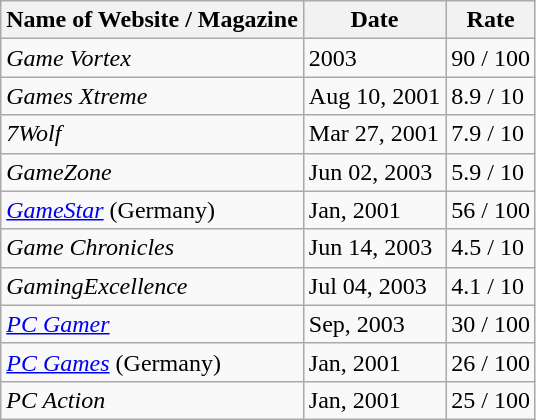<table class="wikitable">
<tr>
<th>Name of Website / Magazine</th>
<th>Date</th>
<th>Rate</th>
</tr>
<tr>
<td><em>Game Vortex</em></td>
<td>2003</td>
<td>90 / 100</td>
</tr>
<tr>
<td><em>Games Xtreme</em></td>
<td>Aug 10, 2001</td>
<td>8.9 / 10</td>
</tr>
<tr>
<td><em>7Wolf</em></td>
<td>Mar 27, 2001</td>
<td>7.9 / 10</td>
</tr>
<tr>
<td><em>GameZone</em></td>
<td>Jun 02, 2003</td>
<td>5.9 / 10</td>
</tr>
<tr>
<td><em><a href='#'>GameStar</a></em> (Germany)</td>
<td>Jan, 2001</td>
<td>56 / 100</td>
</tr>
<tr>
<td><em>Game Chronicles</em></td>
<td>Jun 14, 2003</td>
<td>4.5 / 10</td>
</tr>
<tr>
<td><em>GamingExcellence</em></td>
<td>Jul 04, 2003</td>
<td>4.1 / 10</td>
</tr>
<tr>
<td><em><a href='#'>PC Gamer</a></em></td>
<td>Sep, 2003</td>
<td>30 / 100</td>
</tr>
<tr>
<td><em><a href='#'>PC Games</a></em> (Germany)</td>
<td>Jan, 2001</td>
<td>26 / 100</td>
</tr>
<tr>
<td><em>PC Action</em></td>
<td>Jan, 2001</td>
<td>25 / 100</td>
</tr>
</table>
